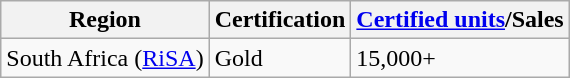<table class="wikitable">
<tr>
<th>Region</th>
<th>Certification</th>
<th><a href='#'>Certified units</a>/Sales</th>
</tr>
<tr>
<td>South Africa (<a href='#'>RiSA</a>)</td>
<td>Gold</td>
<td>15,000+</td>
</tr>
</table>
